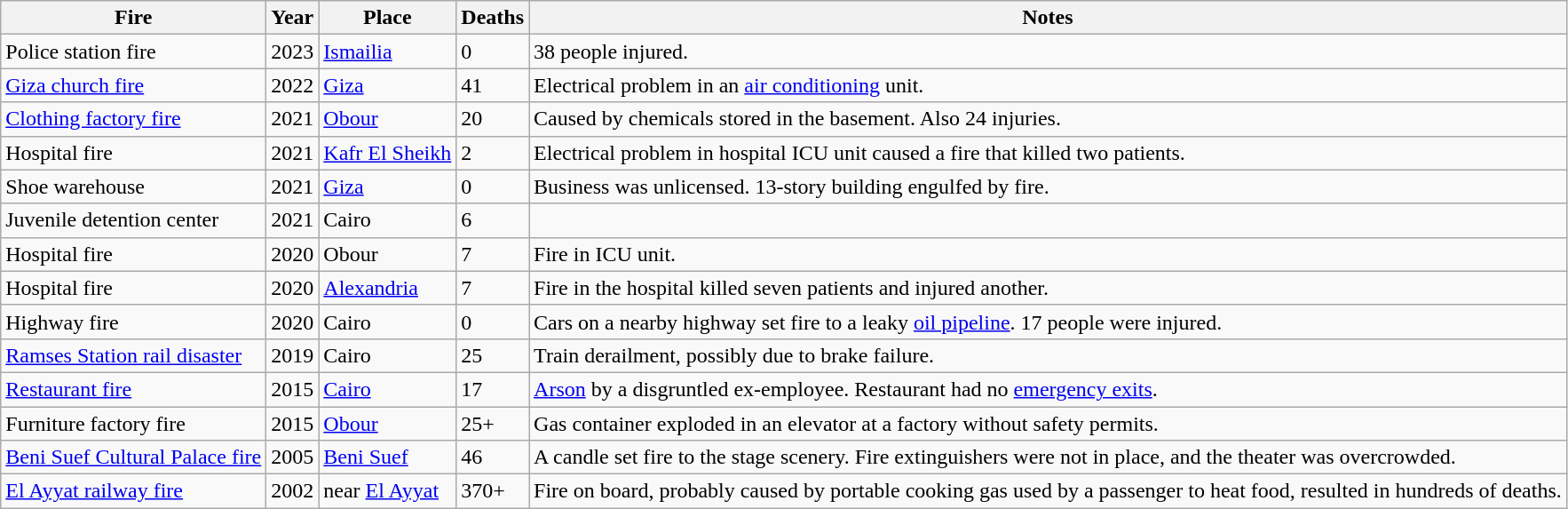<table class="wikitable">
<tr>
<th>Fire</th>
<th>Year</th>
<th>Place</th>
<th>Deaths</th>
<th>Notes</th>
</tr>
<tr>
<td>Police station fire</td>
<td>2023</td>
<td><a href='#'>Ismailia</a></td>
<td>0</td>
<td>38 people injured.</td>
</tr>
<tr>
<td><a href='#'>Giza church fire</a></td>
<td>2022</td>
<td><a href='#'>Giza</a></td>
<td>41</td>
<td>Electrical problem in an <a href='#'>air conditioning</a> unit.</td>
</tr>
<tr>
<td><a href='#'>Clothing factory fire</a></td>
<td>2021</td>
<td><a href='#'>Obour</a></td>
<td>20</td>
<td>Caused by chemicals stored in the basement.  Also 24 injuries.</td>
</tr>
<tr>
<td>Hospital fire</td>
<td>2021</td>
<td><a href='#'>Kafr El Sheikh</a></td>
<td>2</td>
<td>Electrical problem in hospital ICU unit caused a fire that killed two patients.</td>
</tr>
<tr>
<td>Shoe warehouse</td>
<td>2021</td>
<td><a href='#'>Giza</a></td>
<td>0</td>
<td>Business was unlicensed.  13-story building engulfed by fire.</td>
</tr>
<tr>
<td>Juvenile detention center</td>
<td>2021</td>
<td>Cairo</td>
<td>6</td>
<td></td>
</tr>
<tr>
<td>Hospital fire</td>
<td>2020</td>
<td>Obour</td>
<td>7</td>
<td>Fire in ICU unit.</td>
</tr>
<tr>
<td>Hospital fire</td>
<td>2020</td>
<td><a href='#'>Alexandria</a></td>
<td>7</td>
<td>Fire in the hospital killed seven patients and injured another.</td>
</tr>
<tr>
<td>Highway fire</td>
<td>2020</td>
<td>Cairo</td>
<td>0</td>
<td>Cars on a nearby highway set fire to a leaky <a href='#'>oil pipeline</a>.  17 people were injured.</td>
</tr>
<tr>
<td><a href='#'>Ramses Station rail disaster</a></td>
<td>2019</td>
<td>Cairo</td>
<td>25</td>
<td>Train derailment, possibly due to brake failure.</td>
</tr>
<tr>
<td><a href='#'>Restaurant fire</a></td>
<td>2015</td>
<td><a href='#'>Cairo</a></td>
<td>17</td>
<td><a href='#'>Arson</a> by a disgruntled ex-employee.  Restaurant had no <a href='#'>emergency exits</a>.</td>
</tr>
<tr>
<td>Furniture factory fire</td>
<td>2015</td>
<td><a href='#'>Obour</a></td>
<td>25+</td>
<td>Gas container exploded in an elevator at a factory without safety permits.</td>
</tr>
<tr>
<td><a href='#'>Beni Suef Cultural Palace fire</a></td>
<td>2005</td>
<td><a href='#'>Beni Suef</a></td>
<td>46</td>
<td>A candle set fire to the stage scenery.  Fire extinguishers were not in place, and the theater was overcrowded.</td>
</tr>
<tr>
<td><a href='#'>El Ayyat railway fire</a></td>
<td>2002</td>
<td>near <a href='#'>El Ayyat</a></td>
<td>370+</td>
<td>Fire on board, probably caused by portable cooking gas used by a passenger to heat food, resulted in hundreds of deaths.</td>
</tr>
</table>
